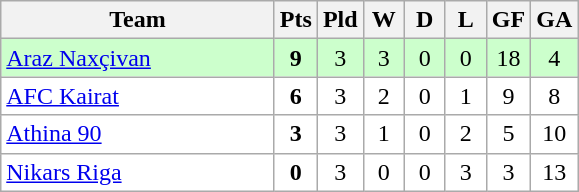<table class="wikitable" style="text-align: center;">
<tr>
<th width="175">Team</th>
<th width="20">Pts</th>
<th width="20">Pld</th>
<th width="20">W</th>
<th width="20">D</th>
<th width="20">L</th>
<th width="20">GF</th>
<th width="20">GA</th>
</tr>
<tr bgcolor="#ccffcc">
<td align="left"> <a href='#'>Araz Naxçivan</a></td>
<td><strong>9</strong></td>
<td>3</td>
<td>3</td>
<td>0</td>
<td>0</td>
<td>18</td>
<td>4</td>
</tr>
<tr bgcolor=ffffff>
<td align="left"> <a href='#'>AFC Kairat</a></td>
<td><strong>6</strong></td>
<td>3</td>
<td>2</td>
<td>0</td>
<td>1</td>
<td>9</td>
<td>8</td>
</tr>
<tr bgcolor=ffffff>
<td align="left"> <a href='#'>Athina 90</a></td>
<td><strong>3</strong></td>
<td>3</td>
<td>1</td>
<td>0</td>
<td>2</td>
<td>5</td>
<td>10</td>
</tr>
<tr bgcolor=ffffff>
<td align="left"> <a href='#'>Nikars Riga</a></td>
<td><strong>0</strong></td>
<td>3</td>
<td>0</td>
<td>0</td>
<td>3</td>
<td>3</td>
<td>13</td>
</tr>
</table>
